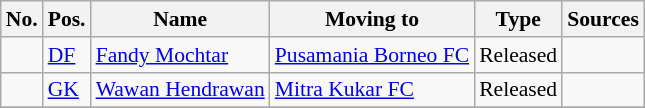<table class="wikitable" Style="font-size:90%">
<tr>
<th>No.</th>
<th>Pos.</th>
<th>Name</th>
<th>Moving to</th>
<th>Type</th>
<th>Sources</th>
</tr>
<tr>
<td></td>
<td><a href='#'>DF</a></td>
<td> <a href='#'>Fandy Mochtar</a></td>
<td> <a href='#'>Pusamania Borneo FC</a></td>
<td>Released</td>
<td></td>
</tr>
<tr>
<td></td>
<td><a href='#'>GK</a></td>
<td> <a href='#'>Wawan Hendrawan</a></td>
<td> <a href='#'>Mitra Kukar FC</a></td>
<td>Released</td>
<td></td>
</tr>
<tr>
</tr>
</table>
